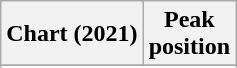<table class="wikitable plainrowheaders sortable" style="text-align:center;">
<tr>
<th>Chart (2021)</th>
<th>Peak<br>position</th>
</tr>
<tr>
</tr>
<tr>
</tr>
<tr>
</tr>
</table>
